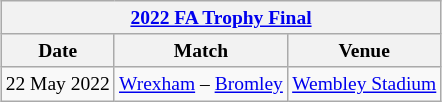<table class="wikitable" style="margin:1em auto 1em auto; text-align:center; font-size:small;">
<tr>
<th colspan="3"><a href='#'>2022 FA Trophy Final</a></th>
</tr>
<tr>
<th>Date</th>
<th>Match</th>
<th>Venue</th>
</tr>
<tr>
<td>22 May 2022</td>
<td><a href='#'>Wrexham</a> – <a href='#'>Bromley</a></td>
<td><a href='#'>Wembley Stadium</a></td>
</tr>
</table>
